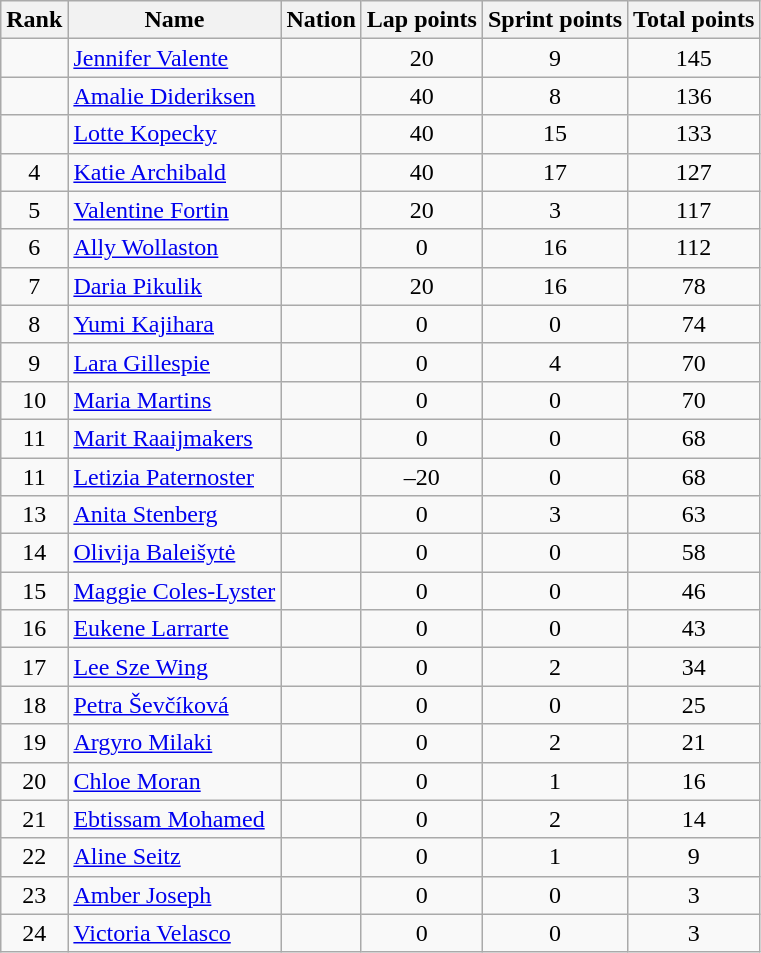<table class="wikitable sortable" style="text-align:center">
<tr>
<th>Rank</th>
<th>Name</th>
<th>Nation</th>
<th>Lap points</th>
<th>Sprint points</th>
<th>Total points</th>
</tr>
<tr>
<td></td>
<td align=left><a href='#'>Jennifer Valente</a></td>
<td align=left></td>
<td>20</td>
<td>9</td>
<td>145</td>
</tr>
<tr>
<td></td>
<td align=left><a href='#'>Amalie Dideriksen</a></td>
<td align=left></td>
<td>40</td>
<td>8</td>
<td>136</td>
</tr>
<tr>
<td></td>
<td align=left><a href='#'>Lotte Kopecky</a></td>
<td align=left></td>
<td>40</td>
<td>15</td>
<td>133</td>
</tr>
<tr>
<td>4</td>
<td align=left><a href='#'>Katie Archibald</a></td>
<td align=left></td>
<td>40</td>
<td>17</td>
<td>127</td>
</tr>
<tr>
<td>5</td>
<td align=left><a href='#'>Valentine Fortin</a></td>
<td align=left></td>
<td>20</td>
<td>3</td>
<td>117</td>
</tr>
<tr>
<td>6</td>
<td align=left><a href='#'>Ally Wollaston</a></td>
<td align=left></td>
<td>0</td>
<td>16</td>
<td>112</td>
</tr>
<tr>
<td>7</td>
<td align=left><a href='#'>Daria Pikulik</a></td>
<td align=left></td>
<td>20</td>
<td>16</td>
<td>78</td>
</tr>
<tr>
<td>8</td>
<td align=left><a href='#'>Yumi Kajihara</a></td>
<td align=left></td>
<td>0</td>
<td>0</td>
<td>74</td>
</tr>
<tr>
<td>9</td>
<td align=left><a href='#'>Lara Gillespie</a></td>
<td align=left></td>
<td>0</td>
<td>4</td>
<td>70</td>
</tr>
<tr>
<td>10</td>
<td align=left><a href='#'>Maria Martins</a></td>
<td align=left></td>
<td>0</td>
<td>0</td>
<td>70</td>
</tr>
<tr>
<td>11</td>
<td align=left><a href='#'>Marit Raaijmakers</a></td>
<td align=left></td>
<td>0</td>
<td>0</td>
<td>68</td>
</tr>
<tr>
<td>11</td>
<td align=left><a href='#'>Letizia Paternoster</a></td>
<td align=left></td>
<td>–20</td>
<td>0</td>
<td>68</td>
</tr>
<tr>
<td>13</td>
<td align=left><a href='#'>Anita Stenberg</a></td>
<td align=left></td>
<td>0</td>
<td>3</td>
<td>63</td>
</tr>
<tr>
<td>14</td>
<td align=left><a href='#'>Olivija Baleišytė</a></td>
<td align=left></td>
<td>0</td>
<td>0</td>
<td>58</td>
</tr>
<tr>
<td>15</td>
<td align=left><a href='#'>Maggie Coles-Lyster</a></td>
<td align=left></td>
<td>0</td>
<td>0</td>
<td>46</td>
</tr>
<tr>
<td>16</td>
<td align=left><a href='#'>Eukene Larrarte</a></td>
<td align=left></td>
<td>0</td>
<td>0</td>
<td>43</td>
</tr>
<tr>
<td>17</td>
<td align=left><a href='#'>Lee Sze Wing</a></td>
<td align=left></td>
<td>0</td>
<td>2</td>
<td>34</td>
</tr>
<tr>
<td>18</td>
<td align=left><a href='#'>Petra Ševčíková</a></td>
<td align=left></td>
<td>0</td>
<td>0</td>
<td>25</td>
</tr>
<tr>
<td>19</td>
<td align=left><a href='#'>Argyro Milaki</a></td>
<td align=left></td>
<td>0</td>
<td>2</td>
<td>21</td>
</tr>
<tr>
<td>20</td>
<td align=left><a href='#'>Chloe Moran</a></td>
<td align=left></td>
<td>0</td>
<td>1</td>
<td>16</td>
</tr>
<tr>
<td>21</td>
<td align=left><a href='#'>Ebtissam Mohamed</a></td>
<td align=left></td>
<td>0</td>
<td>2</td>
<td>14</td>
</tr>
<tr>
<td>22</td>
<td align=left><a href='#'>Aline Seitz</a></td>
<td align=left></td>
<td>0</td>
<td>1</td>
<td>9</td>
</tr>
<tr>
<td>23</td>
<td align=left><a href='#'>Amber Joseph</a></td>
<td align=left></td>
<td>0</td>
<td>0</td>
<td>3</td>
</tr>
<tr>
<td>24</td>
<td align=left><a href='#'>Victoria Velasco</a></td>
<td align=left></td>
<td>0</td>
<td>0</td>
<td>3</td>
</tr>
</table>
